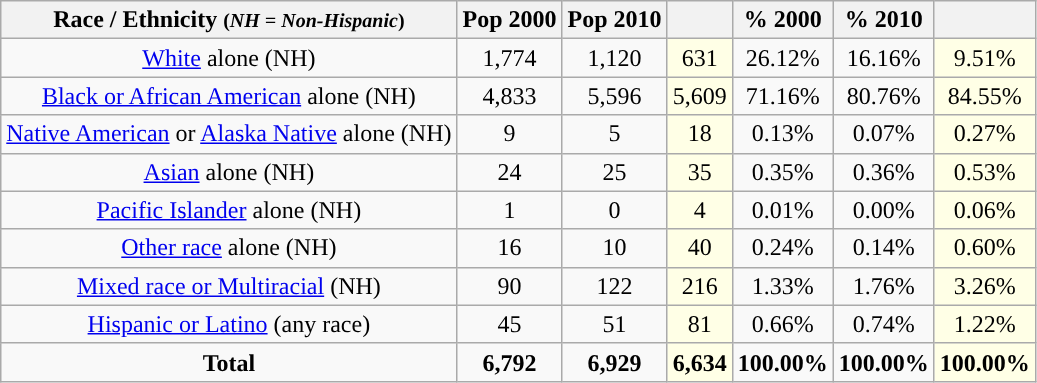<table class="wikitable" style="text-align:center;">
<tr>
<th>Race / Ethnicity <small>(<em>NH = Non-Hispanic</em>)</small></th>
<th>Pop 2000</th>
<th>Pop 2010</th>
<th></th>
<th>% 2000</th>
<th>% 2010</th>
<th></th>
</tr>
<tr>
<td><a href='#'>White</a> alone (NH)</td>
<td>1,774</td>
<td>1,120</td>
<td style='background: #ffffe6;'>631</td>
<td>26.12%</td>
<td>16.16%</td>
<td style='background: #ffffe6;'>9.51%</td>
</tr>
<tr>
<td><a href='#'>Black or African American</a> alone (NH)</td>
<td>4,833</td>
<td>5,596</td>
<td style='background: #ffffe6;'>5,609</td>
<td>71.16%</td>
<td>80.76%</td>
<td style='background: #ffffe6;'>84.55%</td>
</tr>
<tr>
<td><a href='#'>Native American</a> or <a href='#'>Alaska Native</a> alone (NH)</td>
<td>9</td>
<td>5</td>
<td style='background: #ffffe6;'>18</td>
<td>0.13%</td>
<td>0.07%</td>
<td style='background: #ffffe6;'>0.27%</td>
</tr>
<tr>
<td><a href='#'>Asian</a> alone (NH)</td>
<td>24</td>
<td>25</td>
<td style='background: #ffffe6;'>35</td>
<td>0.35%</td>
<td>0.36%</td>
<td style='background: #ffffe6;'>0.53%</td>
</tr>
<tr>
<td><a href='#'>Pacific Islander</a> alone (NH)</td>
<td>1</td>
<td>0</td>
<td style='background: #ffffe6;'>4</td>
<td>0.01%</td>
<td>0.00%</td>
<td style='background: #ffffe6;'>0.06%</td>
</tr>
<tr>
<td><a href='#'>Other race</a> alone (NH)</td>
<td>16</td>
<td>10</td>
<td style='background: #ffffe6;'>40</td>
<td>0.24%</td>
<td>0.14%</td>
<td style='background: #ffffe6;'>0.60%</td>
</tr>
<tr>
<td><a href='#'>Mixed race or Multiracial</a> (NH)</td>
<td>90</td>
<td>122</td>
<td style='background: #ffffe6;'>216</td>
<td>1.33%</td>
<td>1.76%</td>
<td style='background: #ffffe6;'>3.26%</td>
</tr>
<tr>
<td><a href='#'>Hispanic or Latino</a> (any race)</td>
<td>45</td>
<td>51</td>
<td style='background: #ffffe6;'>81</td>
<td>0.66%</td>
<td>0.74%</td>
<td style='background: #ffffe6;'>1.22%</td>
</tr>
<tr>
<td><strong>Total</strong></td>
<td><strong>6,792</strong></td>
<td><strong>6,929</strong></td>
<td style='background: #ffffe6;'><strong>6,634</strong></td>
<td><strong>100.00%</strong></td>
<td><strong>100.00%</strong></td>
<td style='background: #ffffe6;'><strong>100.00%</strong></td>
</tr>
</table>
